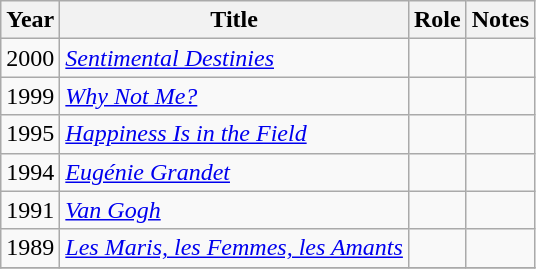<table class="wikitable sortable">
<tr>
<th>Year</th>
<th>Title</th>
<th>Role</th>
<th class="unsortable">Notes</th>
</tr>
<tr>
<td>2000</td>
<td><em><a href='#'>Sentimental Destinies</a></em></td>
<td></td>
<td></td>
</tr>
<tr>
<td>1999</td>
<td><em><a href='#'>Why Not Me?</a></em></td>
<td></td>
<td></td>
</tr>
<tr>
<td>1995</td>
<td><em><a href='#'>Happiness Is in the Field</a></em></td>
<td></td>
<td></td>
</tr>
<tr>
<td>1994</td>
<td><em><a href='#'>Eugénie Grandet</a></em></td>
<td></td>
<td></td>
</tr>
<tr>
<td>1991</td>
<td><em><a href='#'>Van Gogh</a></em></td>
<td></td>
<td></td>
</tr>
<tr>
<td>1989</td>
<td><em><a href='#'>Les Maris, les Femmes, les Amants</a></em></td>
<td></td>
<td></td>
</tr>
<tr>
</tr>
</table>
